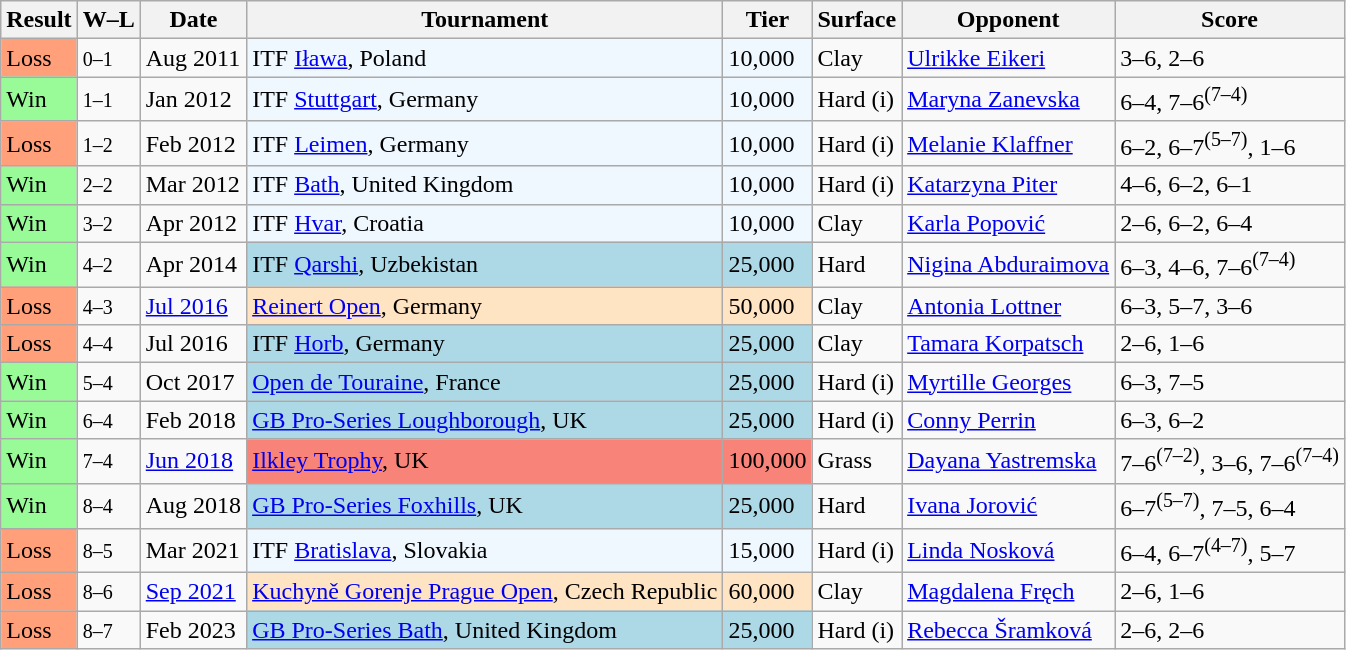<table class="sortable wikitable">
<tr>
<th>Result</th>
<th class="unsortable">W–L</th>
<th>Date</th>
<th>Tournament</th>
<th>Tier</th>
<th>Surface</th>
<th>Opponent</th>
<th class="unsortable">Score</th>
</tr>
<tr>
<td style="background:#ffa07a;">Loss</td>
<td><small>0–1</small></td>
<td>Aug 2011</td>
<td style="background:#f0f8ff;">ITF <a href='#'>Iława</a>, Poland</td>
<td style="background:#f0f8ff;">10,000</td>
<td>Clay</td>
<td> <a href='#'>Ulrikke Eikeri</a></td>
<td>3–6, 2–6</td>
</tr>
<tr>
<td style="background:#98fb98;">Win</td>
<td><small>1–1</small></td>
<td>Jan 2012</td>
<td style="background:#f0f8ff;">ITF <a href='#'>Stuttgart</a>, Germany</td>
<td style="background:#f0f8ff;">10,000</td>
<td>Hard (i)</td>
<td> <a href='#'>Maryna Zanevska</a></td>
<td>6–4, 7–6<sup>(7–4)</sup></td>
</tr>
<tr>
<td style="background:#ffa07a;">Loss</td>
<td><small>1–2</small></td>
<td>Feb 2012</td>
<td style="background:#f0f8ff;">ITF <a href='#'>Leimen</a>, Germany</td>
<td style="background:#f0f8ff;">10,000</td>
<td>Hard (i)</td>
<td> <a href='#'>Melanie Klaffner</a></td>
<td>6–2, 6–7<sup>(5–7)</sup>, 1–6</td>
</tr>
<tr>
<td style="background:#98fb98;">Win</td>
<td><small>2–2</small></td>
<td>Mar 2012</td>
<td style="background:#f0f8ff;">ITF <a href='#'>Bath</a>, United Kingdom</td>
<td style="background:#f0f8ff;">10,000</td>
<td>Hard (i)</td>
<td> <a href='#'>Katarzyna Piter</a></td>
<td>4–6, 6–2, 6–1</td>
</tr>
<tr>
<td style="background:#98fb98;">Win</td>
<td><small>3–2</small></td>
<td>Apr 2012</td>
<td style="background:#f0f8ff;">ITF <a href='#'>Hvar</a>, Croatia</td>
<td style="background:#f0f8ff;">10,000</td>
<td>Clay</td>
<td> <a href='#'>Karla Popović</a></td>
<td>2–6, 6–2, 6–4</td>
</tr>
<tr>
<td style="background:#98fb98;">Win</td>
<td><small>4–2</small></td>
<td>Apr 2014</td>
<td style="background:lightblue;">ITF <a href='#'>Qarshi</a>, Uzbekistan</td>
<td style="background:lightblue;">25,000</td>
<td>Hard</td>
<td> <a href='#'>Nigina Abduraimova</a></td>
<td>6–3, 4–6, 7–6<sup>(7–4)</sup></td>
</tr>
<tr>
<td style="background:#ffa07a;">Loss</td>
<td><small>4–3</small></td>
<td><a href='#'>Jul 2016</a></td>
<td style="background:#ffe4c4;"><a href='#'>Reinert Open</a>, Germany</td>
<td style="background:#ffe4c4;">50,000</td>
<td>Clay</td>
<td> <a href='#'>Antonia Lottner</a></td>
<td>6–3, 5–7, 3–6</td>
</tr>
<tr>
<td style="background:#ffa07a;">Loss</td>
<td><small>4–4</small></td>
<td>Jul 2016</td>
<td style="background:lightblue;">ITF <a href='#'>Horb</a>, Germany</td>
<td style="background:lightblue;">25,000</td>
<td>Clay</td>
<td> <a href='#'>Tamara Korpatsch</a></td>
<td>2–6, 1–6</td>
</tr>
<tr>
<td style="background:#98fb98;">Win</td>
<td><small>5–4</small></td>
<td>Oct 2017</td>
<td style="background:lightblue;"><a href='#'>Open de Touraine</a>, France</td>
<td style="background:lightblue;">25,000</td>
<td>Hard (i)</td>
<td> <a href='#'>Myrtille Georges</a></td>
<td>6–3, 7–5</td>
</tr>
<tr>
<td style="background:#98fb98;">Win</td>
<td><small>6–4</small></td>
<td>Feb 2018</td>
<td style="background:lightblue;"><a href='#'>GB Pro-Series Loughborough</a>, UK</td>
<td style="background:lightblue;">25,000</td>
<td>Hard (i)</td>
<td> <a href='#'>Conny Perrin</a></td>
<td>6–3, 6–2</td>
</tr>
<tr>
<td style="background:#98fb98;">Win</td>
<td><small>7–4</small></td>
<td><a href='#'>Jun 2018</a></td>
<td style="background:#f88379;"><a href='#'>Ilkley Trophy</a>, UK</td>
<td style="background:#f88379;">100,000</td>
<td>Grass</td>
<td> <a href='#'>Dayana Yastremska</a></td>
<td>7–6<sup>(7–2)</sup>, 3–6, 7–6<sup>(7–4)</sup></td>
</tr>
<tr>
<td style="background:#98fb98;">Win</td>
<td><small>8–4</small></td>
<td>Aug 2018</td>
<td style="background:lightblue;"><a href='#'>GB Pro-Series Foxhills</a>, UK</td>
<td style="background:lightblue;">25,000</td>
<td>Hard</td>
<td> <a href='#'>Ivana Jorović</a></td>
<td>6–7<sup>(5–7)</sup>, 7–5, 6–4</td>
</tr>
<tr>
<td style="background:#ffa07a;">Loss</td>
<td><small>8–5</small></td>
<td>Mar 2021</td>
<td style="background:#f0f8ff;">ITF <a href='#'>Bratislava</a>, Slovakia</td>
<td style="background:#f0f8ff;">15,000</td>
<td>Hard (i)</td>
<td> <a href='#'>Linda Nosková</a></td>
<td>6–4, 6–7<sup>(4–7)</sup>, 5–7</td>
</tr>
<tr>
<td style="background:#ffa07a;">Loss</td>
<td><small>8–6</small></td>
<td><a href='#'>Sep 2021</a></td>
<td bgcolor=ffe4c4><a href='#'>Kuchyně Gorenje Prague Open</a>, Czech Republic</td>
<td bgcolor=ffe4c4>60,000</td>
<td>Clay</td>
<td> <a href='#'>Magdalena Fręch</a></td>
<td>2–6, 1–6</td>
</tr>
<tr>
<td style="background:#ffa07a;">Loss</td>
<td><small>8–7</small></td>
<td>Feb 2023</td>
<td bgcolor=lightblue><a href='#'>GB Pro-Series Bath</a>, United Kingdom</td>
<td bgcolor=lightblue>25,000</td>
<td>Hard (i)</td>
<td> <a href='#'>Rebecca Šramková</a></td>
<td>2–6, 2–6</td>
</tr>
</table>
